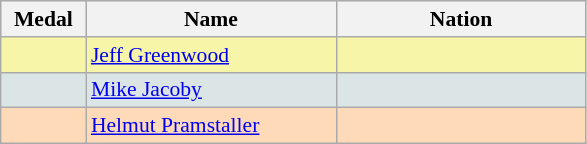<table class=wikitable style="border:1px solid #AAAAAA;font-size:90%">
<tr bgcolor="#E4E4E4">
<th width=50>Medal</th>
<th width=160>Name</th>
<th width=160>Nation</th>
</tr>
<tr bgcolor="#F7F6A8">
<td align="center"></td>
<td><a href='#'>Jeff Greenwood</a></td>
<td></td>
</tr>
<tr bgcolor="#DCE5E5">
<td align="center"></td>
<td><a href='#'>Mike Jacoby</a></td>
<td></td>
</tr>
<tr bgcolor="#FFDAB9">
<td align="center"></td>
<td><a href='#'>Helmut Pramstaller</a></td>
<td></td>
</tr>
</table>
